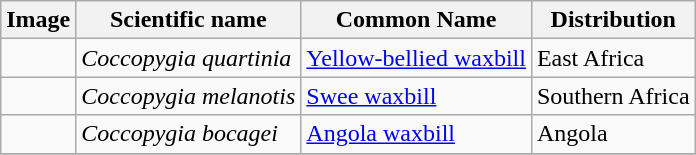<table class="wikitable">
<tr>
<th>Image</th>
<th>Scientific name</th>
<th>Common Name</th>
<th>Distribution</th>
</tr>
<tr>
<td></td>
<td><em>Coccopygia quartinia</em></td>
<td><a href='#'>Yellow-bellied waxbill</a></td>
<td>East Africa</td>
</tr>
<tr>
<td></td>
<td><em>Coccopygia melanotis</em></td>
<td><a href='#'>Swee waxbill</a></td>
<td>Southern Africa</td>
</tr>
<tr>
<td></td>
<td><em>Coccopygia bocagei</em></td>
<td><a href='#'>Angola waxbill</a></td>
<td>Angola</td>
</tr>
<tr>
</tr>
</table>
